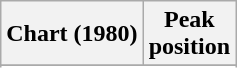<table class="wikitable sortable">
<tr>
<th>Chart (1980)</th>
<th>Peak<br>position</th>
</tr>
<tr>
</tr>
<tr>
</tr>
</table>
